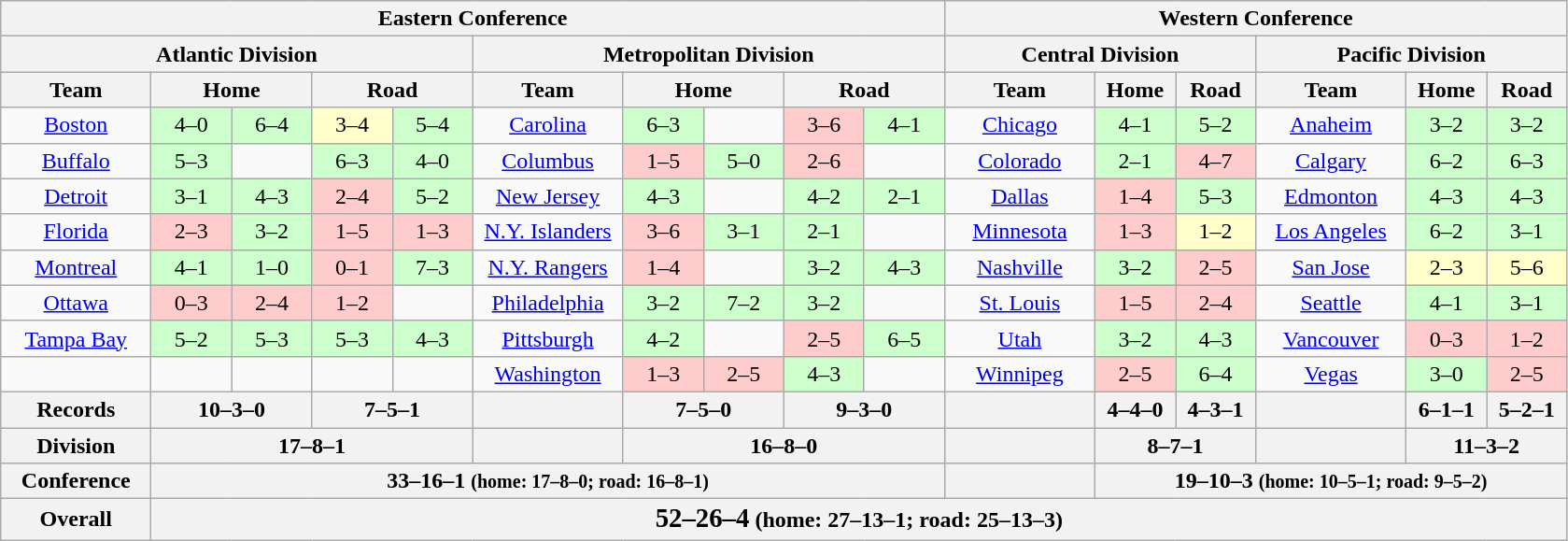<table class="wikitable" style="text-align:center;">
<tr>
<th colspan="10">Eastern Conference</th>
<th colspan="6">Western Conference</th>
</tr>
<tr>
<th colspan="5">Atlantic Division</th>
<th colspan="5">Metropolitan Division</th>
<th colspan="3">Central Division</th>
<th colspan="3">Pacific Division</th>
</tr>
<tr>
<th colspan="1" width=100>Team</th>
<th colspan="2" width=100>Home</th>
<th colspan="2" width=100>Road</th>
<th colspan="1" width=100>Team</th>
<th colspan="2" width=100>Home</th>
<th colspan="2" width=100>Road</th>
<th colspan="1" width=100>Team</th>
<th colspan="1" width=50>Home</th>
<th colspan="1" width=50>Road</th>
<th colspan="1" width=100>Team</th>
<th colspan="1" width=50>Home</th>
<th colspan="1" width=50>Road</th>
</tr>
<tr>
<td><a href='#'>Boston</a></td>
<td style="background:#cfc;" width=50>4–0</td>
<td style="background:#cfc;" width=50>6–4</td>
<td style="background:#ffc;" width=50>3–4 </td>
<td style="background:#cfc;" width=50>5–4 </td>
<td><a href='#'>Carolina</a></td>
<td style="background:#cfc;" width=50>6–3</td>
<td style="background:#;" width=50></td>
<td style="background:#fcc;" width=50>3–6</td>
<td style="background:#cfc;" width=50>4–1</td>
<td><a href='#'>Chicago</a></td>
<td style="background:#cfc;">4–1</td>
<td style="background:#cfc;">5–2</td>
<td><a href='#'>Anaheim</a></td>
<td style="background:#cfc;">3–2</td>
<td style="background:#cfc;">3–2</td>
</tr>
<tr>
<td><a href='#'>Buffalo</a></td>
<td style="background:#cfc;">5–3</td>
<td style="background:#;" width=50></td>
<td style="background:#cfc;">6–3</td>
<td style="background:#cfc;" width=50>4–0</td>
<td><a href='#'>Columbus</a></td>
<td style="background:#fcc;">1–5</td>
<td style="background:#cfc;" width=50>5–0</td>
<td style="background:#fcc;">2–6</td>
<td style="background:#;" width=50></td>
<td><a href='#'>Colorado</a></td>
<td style="background:#cfc;">2–1</td>
<td style="background:#fcc;">4–7</td>
<td><a href='#'>Calgary</a></td>
<td style="background:#cfc;">6–2</td>
<td style="background:#cfc;">6–3</td>
</tr>
<tr>
<td><a href='#'>Detroit</a></td>
<td style="background:#cfc;">3–1</td>
<td style="background:#cfc;">4–3 </td>
<td style="background:#fcc;">2–4</td>
<td style="background:#cfc;">5–2</td>
<td><a href='#'>New Jersey</a></td>
<td style="background:#cfc;">4–3 </td>
<td style="background:#;"></td>
<td style="background:#cfc;">4–2</td>
<td style="background:#cfc;">2–1 </td>
<td><a href='#'>Dallas</a></td>
<td style="background:#fcc;">1–4</td>
<td style="background:#cfc;">5–3</td>
<td><a href='#'>Edmonton</a></td>
<td style="background:#cfc;">4–3 </td>
<td style="background:#cfc;">4–3</td>
</tr>
<tr>
<td><a href='#'>Florida</a></td>
<td style="background:#fcc;">2–3</td>
<td style="background:#cfc;">3–2</td>
<td style="background:#fcc;">1–5</td>
<td style="background:#fcc;">1–3</td>
<td><a href='#'>N.Y. Islanders</a></td>
<td style="background:#fcc;">3–6</td>
<td style="background:#cfc;">3–1</td>
<td style="background:#cfc;">2–1</td>
<td style="background:#;"></td>
<td><a href='#'>Minnesota</a></td>
<td style="background:#fcc;">1–3</td>
<td style="background:#ffc;">1–2 </td>
<td><a href='#'>Los Angeles</a></td>
<td style="background:#cfc;">6–2</td>
<td style="background:#cfc;">3–1</td>
</tr>
<tr>
<td><a href='#'>Montreal</a></td>
<td style="background:#cfc;">4–1</td>
<td style="background:#cfc;">1–0 </td>
<td style="background:#fcc;">0–1</td>
<td style="background:#cfc;">7–3</td>
<td><a href='#'>N.Y. Rangers</a></td>
<td style="background:#fcc;">1–4</td>
<td style="background:#;"></td>
<td style="background:#cfc;">3–2</td>
<td style="background:#cfc;">4–3</td>
<td><a href='#'>Nashville</a></td>
<td style="background:#cfc;">3–2</td>
<td style="background:#fcc;">2–5</td>
<td><a href='#'>San Jose</a></td>
<td style="background:#ffc;">2–3 </td>
<td style="background:#ffc;">5–6 </td>
</tr>
<tr>
<td><a href='#'>Ottawa</a></td>
<td style="background:#fcc;">0–3</td>
<td style="background:#fcc;">2–4</td>
<td style="background:#fcc;">1–2</td>
<td style="background:#;"></td>
<td><a href='#'>Philadelphia</a></td>
<td style="background:#cfc;">3–2 </td>
<td style="background:#cfc;">7–2</td>
<td style="background:#cfc;">3–2</td>
<td style="background:#;"></td>
<td><a href='#'>St. Louis</a></td>
<td style="background:#fcc;">1–5</td>
<td style="background:#fcc;">2–4</td>
<td><a href='#'>Seattle</a></td>
<td style="background:#cfc;">4–1</td>
<td style="background:#cfc;">3–1</td>
</tr>
<tr>
<td><a href='#'>Tampa Bay</a></td>
<td style="background:#cfc;">5–2</td>
<td style="background:#cfc;">5–3</td>
<td style="background:#cfc;">5–3</td>
<td style="background:#cfc;">4–3 </td>
<td><a href='#'>Pittsburgh</a></td>
<td style="background:#cfc;">4–2</td>
<td style="background:#;"></td>
<td style="background:#fcc;">2–5</td>
<td style="background:#cfc;">6–5 </td>
<td><a href='#'>Utah</a></td>
<td style="background:#cfc;">3–2</td>
<td style="background:#cfc;">4–3 </td>
<td><a href='#'>Vancouver</a></td>
<td style="background:#fcc;">0–3</td>
<td style="background:#fcc;">1–2</td>
</tr>
<tr>
<td></td>
<td></td>
<td></td>
<td></td>
<td></td>
<td><a href='#'>Washington</a></td>
<td style="background:#fcc;">1–3</td>
<td style="background:#fcc;">2–5</td>
<td style="background:#cfc;">4–3 </td>
<td style="background:#;"></td>
<td><a href='#'>Winnipeg</a></td>
<td style="background:#fcc;">2–5</td>
<td style="background:#cfc;">6–4</td>
<td><a href='#'>Vegas</a></td>
<td style="background:#cfc;">3–0</td>
<td style="background:#fcc;">2–5</td>
</tr>
<tr>
<th colspan="1">Records</th>
<th colspan="2">10–3–0</th>
<th colspan="2">7–5–1</th>
<th colspan="1"></th>
<th colspan="2">7–5–0</th>
<th colspan="2">9–3–0</th>
<th colspan="1"></th>
<th colspan="1">4–4–0</th>
<th colspan="1">4–3–1</th>
<th colspan="1"></th>
<th colspan="1">6–1–1</th>
<th colspan="1">5–2–1</th>
</tr>
<tr>
<th colspan="1">Division</th>
<th colspan="4">17–8–1</th>
<th colspan="1"></th>
<th colspan="4">16–8–0</th>
<th colspan="1"></th>
<th colspan="2">8–7–1</th>
<th colspan="1"></th>
<th colspan="2">11–3–2</th>
</tr>
<tr>
<th colspan="1">Conference</th>
<th colspan="9">33–16–1 <small>(home: 17–8–0; road: 16–8–1)</small></th>
<th colspan="1"></th>
<th colspan="5">19–10–3 <small>(home: 10–5–1; road: 9–5–2)</small></th>
</tr>
<tr>
<th colspan="1">Overall</th>
<th colspan="15"><big>52–26–4</big> (home: 27–13–1; road: 25–13–3)</th>
</tr>
</table>
